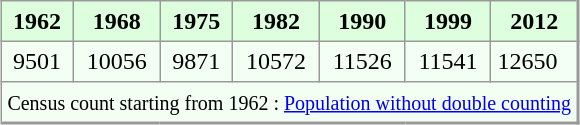<table align="center" rules="all" cellspacing="0" cellpadding="4" style="border: 1px solid #999; border-right: 2px solid #999; border-bottom:2px solid #999; background: #f3fff3">
<tr style="background: #ddffdd">
<th>1962</th>
<th>1968</th>
<th>1975</th>
<th>1982</th>
<th>1990</th>
<th>1999</th>
<th>2012</th>
</tr>
<tr>
<td align=center>9501</td>
<td align=center>10056</td>
<td align=center>9871</td>
<td align=center>10572</td>
<td align=center>11526</td>
<td align=center>11541</td>
<td>12650</td>
</tr>
<tr>
<td colspan="7" align="center"><small>Census count starting from 1962 : <a href='#'>Population without double counting</a></small></td>
</tr>
</table>
